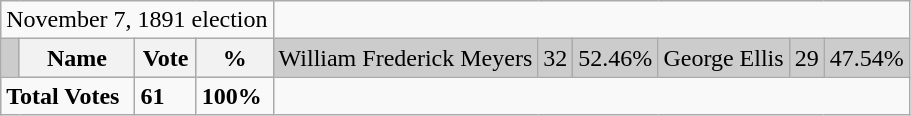<table class="wikitable">
<tr>
<td colspan=4 align=center>November 7, 1891 election</td>
</tr>
<tr bgcolor="CCCCCC">
<td></td>
<th><strong>Name </strong></th>
<th><strong>Vote</strong></th>
<th><strong>%</strong><br></th>
<td>William Frederick Meyers</td>
<td>32</td>
<td>52.46%<br></td>
<td>George Ellis</td>
<td>29</td>
<td>47.54%</td>
</tr>
<tr>
<td colspan=2><strong>Total Votes</strong></td>
<td><strong>61</strong></td>
<td><strong>100%</strong></td>
</tr>
</table>
